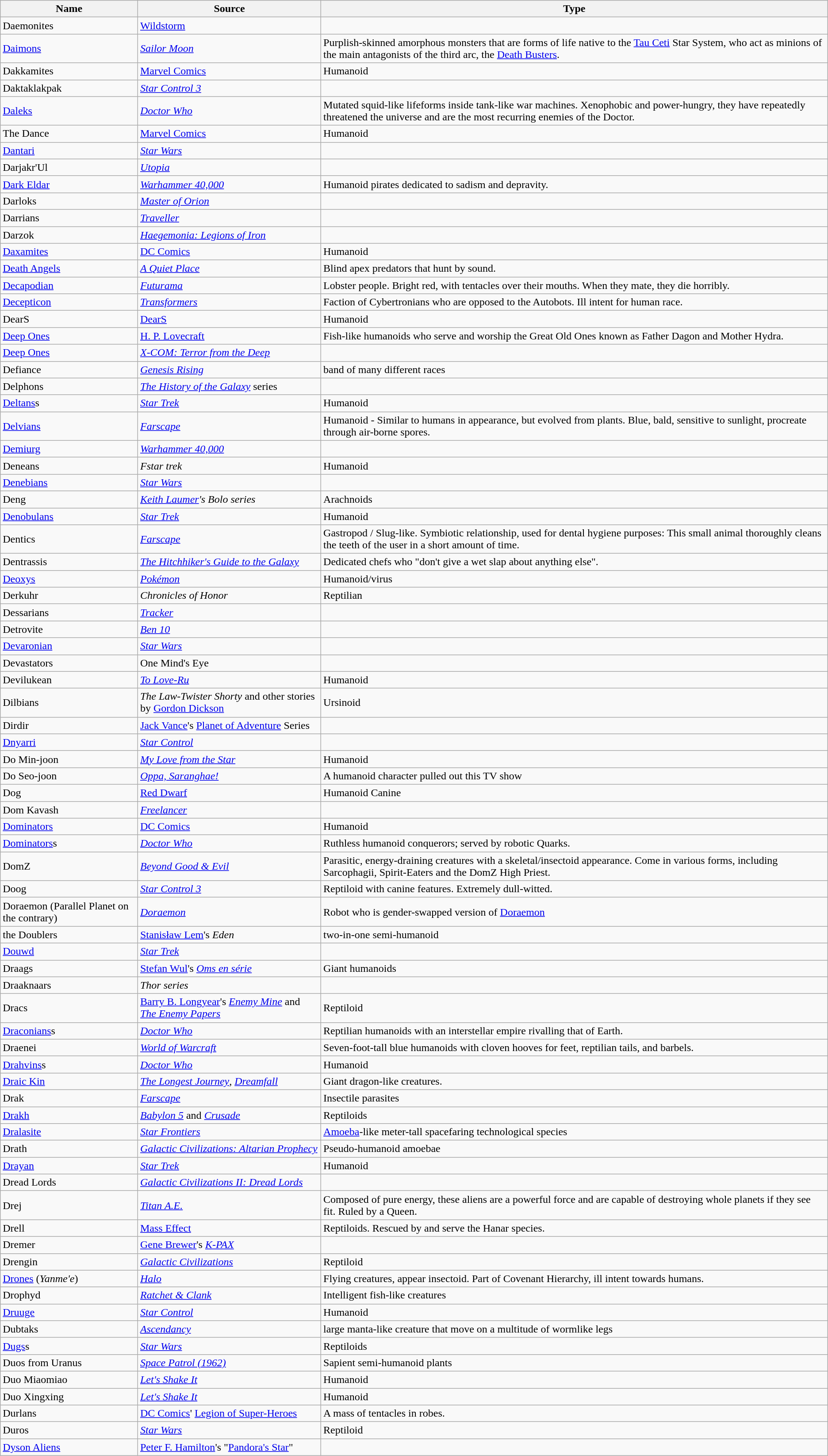<table class="wikitable sortable">
<tr>
<th>Name</th>
<th>Source</th>
<th>Type</th>
</tr>
<tr>
<td>Daemonites</td>
<td><a href='#'>Wildstorm</a></td>
<td></td>
</tr>
<tr>
<td><a href='#'>Daimons</a></td>
<td><em><a href='#'>Sailor Moon</a></em></td>
<td>Purplish-skinned amorphous monsters that are forms of life native to the <a href='#'>Tau Ceti</a> Star System, who act as minions of the main antagonists of the third arc, the <a href='#'>Death Busters</a>.</td>
</tr>
<tr>
<td>Dakkamites</td>
<td><a href='#'>Marvel Comics</a></td>
<td>Humanoid</td>
</tr>
<tr>
<td>Daktaklakpak</td>
<td><em><a href='#'>Star Control 3</a></em></td>
<td></td>
</tr>
<tr>
<td><a href='#'>Daleks</a></td>
<td><em><a href='#'>Doctor Who</a></em></td>
<td>Mutated squid-like lifeforms inside tank-like war machines. Xenophobic and power-hungry, they have repeatedly threatened the universe and are the most recurring enemies of the Doctor.</td>
</tr>
<tr>
<td>The Dance</td>
<td><a href='#'>Marvel Comics</a></td>
<td>Humanoid</td>
</tr>
<tr>
<td><a href='#'>Dantari</a></td>
<td><em><a href='#'>Star Wars</a></em></td>
<td></td>
</tr>
<tr>
<td>Darjakr'Ul</td>
<td><em><a href='#'>Utopia</a></em></td>
<td></td>
</tr>
<tr>
<td><a href='#'>Dark Eldar</a></td>
<td><em><a href='#'>Warhammer 40,000</a></em></td>
<td>Humanoid pirates dedicated to sadism and depravity.</td>
</tr>
<tr>
<td>Darloks</td>
<td><em><a href='#'>Master of Orion</a></em></td>
<td></td>
</tr>
<tr>
<td>Darrians</td>
<td><em><a href='#'>Traveller</a></em></td>
<td></td>
</tr>
<tr>
<td>Darzok</td>
<td><em><a href='#'>Haegemonia: Legions of Iron</a></em></td>
<td></td>
</tr>
<tr>
<td><a href='#'>Daxamites</a></td>
<td><a href='#'>DC Comics</a></td>
<td>Humanoid</td>
</tr>
<tr>
<td><a href='#'>Death Angels</a></td>
<td><em><a href='#'>A Quiet Place</a></em></td>
<td>Blind apex predators that hunt by sound.</td>
</tr>
<tr>
<td><a href='#'>Decapodian</a></td>
<td><em><a href='#'>Futurama</a></em></td>
<td>Lobster people.  Bright red, with tentacles over their mouths.  When they mate, they die horribly.</td>
</tr>
<tr>
<td><a href='#'>Decepticon</a></td>
<td><em><a href='#'>Transformers</a></em></td>
<td>Faction of Cybertronians who are opposed to the Autobots. Ill intent for human race.</td>
</tr>
<tr>
<td>DearS</td>
<td><a href='#'>DearS</a></td>
<td>Humanoid</td>
</tr>
<tr>
<td><a href='#'>Deep Ones</a></td>
<td><a href='#'>H. P. Lovecraft</a></td>
<td>Fish-like humanoids who serve and worship the Great Old Ones known as Father Dagon and Mother Hydra.</td>
</tr>
<tr>
<td><a href='#'>Deep Ones</a></td>
<td><em><a href='#'>X-COM: Terror from the Deep</a></em></td>
<td></td>
</tr>
<tr>
<td>Defiance</td>
<td><em><a href='#'>Genesis Rising</a></em></td>
<td>band of many different races</td>
</tr>
<tr>
<td>Delphons</td>
<td><em><a href='#'>The History of the Galaxy</a></em> series</td>
<td></td>
</tr>
<tr>
<td><a href='#'>Deltans</a>s</td>
<td><em><a href='#'>Star Trek</a></em></td>
<td>Humanoid</td>
</tr>
<tr>
<td><a href='#'>Delvians</a></td>
<td><em><a href='#'>Farscape</a></em></td>
<td>Humanoid - Similar to humans in appearance, but evolved from plants. Blue, bald, sensitive to sunlight, procreate through air-borne spores.</td>
</tr>
<tr>
<td><a href='#'>Demiurg</a></td>
<td><em><a href='#'>Warhammer 40,000</a></em></td>
<td></td>
</tr>
<tr>
<td>Deneans</td>
<td><em>Fstar trek</em></td>
<td>Humanoid</td>
</tr>
<tr>
<td><a href='#'>Denebians</a></td>
<td><em><a href='#'>Star Wars</a></em></td>
<td></td>
</tr>
<tr>
<td>Deng</td>
<td><em><a href='#'>Keith Laumer</a>'s Bolo series</em></td>
<td>Arachnoids</td>
</tr>
<tr>
<td><a href='#'>Denobulans</a></td>
<td><em><a href='#'>Star Trek</a></em></td>
<td>Humanoid</td>
</tr>
<tr>
<td>Dentics</td>
<td><em><a href='#'>Farscape</a></em></td>
<td>Gastropod / Slug-like.  Symbiotic relationship, used for dental hygiene purposes: This small animal thoroughly cleans the teeth of the user in a short amount of time.</td>
</tr>
<tr>
<td>Dentrassis</td>
<td><em><a href='#'>The Hitchhiker's Guide to the Galaxy</a></em></td>
<td>Dedicated chefs who "don't give a wet slap about anything else".</td>
</tr>
<tr>
<td><a href='#'>Deoxys</a></td>
<td><em><a href='#'>Pokémon</a></em></td>
<td>Humanoid/virus</td>
</tr>
<tr>
<td>Derkuhr</td>
<td><em>Chronicles of Honor</em></td>
<td>Reptilian</td>
</tr>
<tr>
<td>Dessarians</td>
<td><em><a href='#'>Tracker</a></em></td>
<td></td>
</tr>
<tr>
<td>Detrovite</td>
<td><em><a href='#'>Ben 10</a></em></td>
<td></td>
</tr>
<tr>
<td><a href='#'>Devaronian</a></td>
<td><em><a href='#'>Star Wars</a></em></td>
<td></td>
</tr>
<tr>
<td>Devastators</td>
<td>One Mind's Eye</td>
<td></td>
</tr>
<tr>
<td>Devilukean</td>
<td><em><a href='#'>To Love-Ru</a></em></td>
<td>Humanoid</td>
</tr>
<tr>
<td>Dilbians</td>
<td><em>The Law-Twister Shorty</em> and other stories by <a href='#'>Gordon Dickson</a></td>
<td>Ursinoid</td>
</tr>
<tr>
<td>Dirdir</td>
<td><a href='#'>Jack Vance</a>'s <a href='#'>Planet of Adventure</a> Series</td>
<td></td>
</tr>
<tr>
<td><a href='#'>Dnyarri</a></td>
<td><em><a href='#'>Star Control</a></em></td>
<td></td>
</tr>
<tr>
<td>Do Min-joon</td>
<td><em><a href='#'>My Love from the Star</a></em></td>
<td>Humanoid</td>
</tr>
<tr>
<td>Do Seo-joon</td>
<td><em><a href='#'>Oppa, Saranghae!</a></em></td>
<td>A humanoid character pulled out this TV show</td>
</tr>
<tr>
<td>Dog</td>
<td><a href='#'>Red Dwarf</a></td>
<td>Humanoid Canine</td>
</tr>
<tr>
<td>Dom Kavash</td>
<td><em><a href='#'>Freelancer</a></em></td>
<td></td>
</tr>
<tr>
<td><a href='#'>Dominators</a></td>
<td><a href='#'>DC Comics</a></td>
<td>Humanoid</td>
</tr>
<tr>
<td><a href='#'>Dominators</a>s</td>
<td><em><a href='#'>Doctor Who</a></em></td>
<td>Ruthless humanoid conquerors; served by robotic Quarks.</td>
</tr>
<tr>
<td>DomZ</td>
<td><em><a href='#'>Beyond Good & Evil</a></em></td>
<td>Parasitic, energy-draining creatures with a skeletal/insectoid appearance. Come in various forms, including Sarcophagii, Spirit-Eaters and the DomZ High Priest.</td>
</tr>
<tr>
<td>Doog</td>
<td><em><a href='#'>Star Control 3</a></em></td>
<td>Reptiloid with canine features. Extremely dull-witted.</td>
</tr>
<tr>
<td>Doraemon (Parallel Planet on the contrary)</td>
<td><em><a href='#'>Doraemon</a></em></td>
<td>Robot who is gender-swapped version of <a href='#'>Doraemon</a></td>
</tr>
<tr>
<td>the Doublers</td>
<td><a href='#'>Stanisław Lem</a>'s <em>Eden</em></td>
<td>two-in-one semi-humanoid</td>
</tr>
<tr>
<td><a href='#'>Douwd</a></td>
<td><em><a href='#'>Star Trek</a></em></td>
<td></td>
</tr>
<tr>
<td>Draags</td>
<td><a href='#'>Stefan Wul</a>'s <em><a href='#'>Oms en série</a></em></td>
<td>Giant humanoids</td>
</tr>
<tr>
<td>Draaknaars</td>
<td><em>Thor series</em></td>
<td></td>
</tr>
<tr>
<td>Dracs</td>
<td><a href='#'>Barry B. Longyear</a>'s <em><a href='#'>Enemy Mine</a></em> and <em><a href='#'>The Enemy Papers</a></em></td>
<td>Reptiloid</td>
</tr>
<tr>
<td><a href='#'>Draconians</a>s</td>
<td><em><a href='#'>Doctor Who</a></em></td>
<td>Reptilian humanoids with an interstellar empire rivalling that of Earth.</td>
</tr>
<tr>
<td>Draenei</td>
<td><em><a href='#'>World of Warcraft</a></em></td>
<td>Seven-foot-tall blue humanoids with cloven hooves for feet, reptilian tails, and barbels.</td>
</tr>
<tr>
<td><a href='#'>Drahvins</a>s</td>
<td><em><a href='#'>Doctor Who</a></em></td>
<td>Humanoid</td>
</tr>
<tr>
<td><a href='#'>Draic Kin</a></td>
<td><em><a href='#'>The Longest Journey</a></em>, <em><a href='#'>Dreamfall</a></em></td>
<td>Giant dragon-like creatures.</td>
</tr>
<tr>
<td>Drak</td>
<td><em><a href='#'>Farscape</a></em></td>
<td>Insectile parasites</td>
</tr>
<tr>
<td><a href='#'>Drakh</a></td>
<td><em><a href='#'>Babylon 5</a></em> and <em><a href='#'>Crusade</a></em></td>
<td>Reptiloids</td>
</tr>
<tr>
<td><a href='#'>Dralasite</a></td>
<td><em><a href='#'>Star Frontiers</a></em></td>
<td><a href='#'>Amoeba</a>-like meter-tall spacefaring technological species</td>
</tr>
<tr>
<td>Drath</td>
<td><em><a href='#'>Galactic Civilizations: Altarian Prophecy</a></em></td>
<td>Pseudo-humanoid amoebae</td>
</tr>
<tr>
<td><a href='#'>Drayan</a></td>
<td><em><a href='#'>Star Trek</a></em></td>
<td>Humanoid</td>
</tr>
<tr>
<td>Dread Lords</td>
<td><em><a href='#'>Galactic Civilizations II: Dread Lords</a></em></td>
<td></td>
</tr>
<tr>
<td>Drej</td>
<td><em><a href='#'>Titan A.E.</a></em></td>
<td>Composed of pure energy, these aliens are a powerful force and are capable of destroying whole planets if they see fit. Ruled by a Queen.</td>
</tr>
<tr>
<td>Drell</td>
<td><a href='#'>Mass Effect</a></td>
<td>Reptiloids. Rescued by and serve the Hanar species.</td>
</tr>
<tr>
<td>Dremer</td>
<td><a href='#'>Gene Brewer</a>'s <em><a href='#'>K-PAX</a></em></td>
<td></td>
</tr>
<tr>
<td>Drengin</td>
<td><em><a href='#'>Galactic Civilizations</a></em></td>
<td>Reptiloid</td>
</tr>
<tr>
<td><a href='#'>Drones</a> (<em>Yanme'e</em>)</td>
<td><em><a href='#'>Halo</a></em></td>
<td>Flying creatures, appear insectoid. Part of Covenant Hierarchy, ill intent towards humans.</td>
</tr>
<tr>
<td>Drophyd</td>
<td><em><a href='#'>Ratchet & Clank</a></em></td>
<td>Intelligent fish-like creatures</td>
</tr>
<tr>
<td><a href='#'>Druuge</a></td>
<td><em><a href='#'>Star Control</a></em></td>
<td>Humanoid</td>
</tr>
<tr>
<td>Dubtaks</td>
<td><em><a href='#'>Ascendancy</a></em></td>
<td>large manta-like creature that move on a multitude of wormlike legs</td>
</tr>
<tr>
<td><a href='#'>Dugs</a>s</td>
<td><em><a href='#'>Star Wars</a></em></td>
<td>Reptiloids</td>
</tr>
<tr>
<td>Duos from Uranus</td>
<td><em><a href='#'>Space Patrol (1962)</a></em></td>
<td>Sapient semi-humanoid plants</td>
</tr>
<tr>
<td>Duo Miaomiao</td>
<td><em><a href='#'>Let's Shake It</a></em></td>
<td>Humanoid</td>
</tr>
<tr>
<td>Duo Xingxing</td>
<td><em><a href='#'>Let's Shake It</a></em></td>
<td>Humanoid</td>
</tr>
<tr>
<td>Durlans</td>
<td><a href='#'>DC Comics</a>' <a href='#'>Legion of Super-Heroes</a></td>
<td>A mass of tentacles in robes.</td>
</tr>
<tr>
<td>Duros</td>
<td><em><a href='#'>Star Wars</a></em></td>
<td>Reptiloid</td>
</tr>
<tr>
<td><a href='#'>Dyson Aliens</a></td>
<td><a href='#'>Peter F. Hamilton</a>'s "<a href='#'>Pandora's Star</a>"</td>
<td></td>
</tr>
</table>
